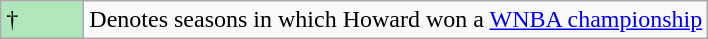<table class="wikitable">
<tr>
<td style="background:#afe6ba; width:3em;">†</td>
<td>Denotes seasons in which Howard won a <a href='#'>WNBA championship</a></td>
</tr>
</table>
